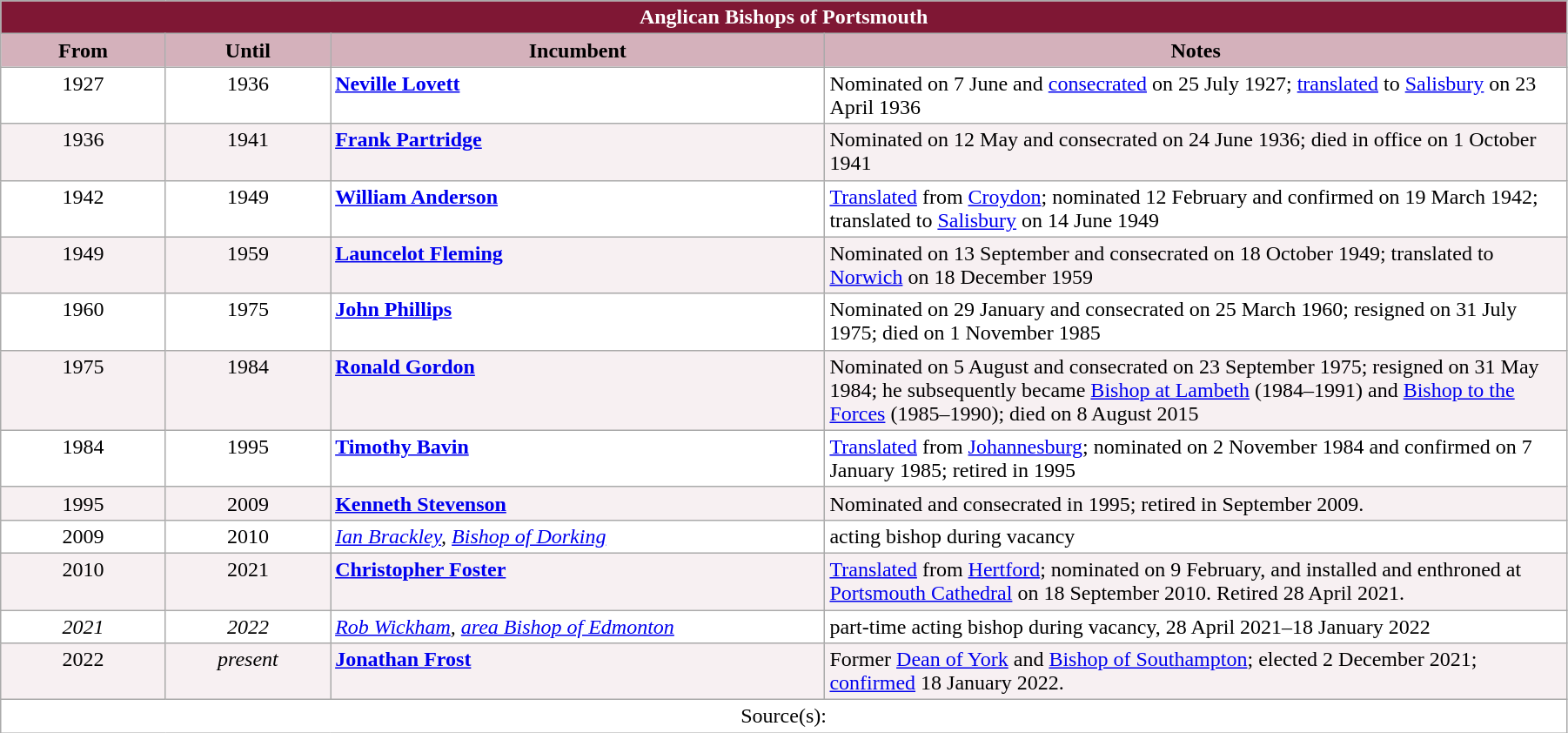<table class="wikitable" style="width:95%;" border="1" cellpadding="2">
<tr>
<th colspan="4" style="background-color: #7F1734; color: white;">Anglican Bishops of Portsmouth</th>
</tr>
<tr valign=center>
<th style="background-color:#D4B1BB" width="10%">From</th>
<th style="background-color:#D4B1BB" width="10%">Until</th>
<th style="background-color:#D4B1BB" width="30%">Incumbent</th>
<th style="background-color:#D4B1BB" width="45%">Notes</th>
</tr>
<tr valign=top bgcolor="white">
<td align=center>1927</td>
<td align=center>1936</td>
<td><strong><a href='#'>Neville Lovett</a></strong></td>
<td>Nominated on 7 June and <a href='#'>consecrated</a> on 25 July 1927; <a href='#'>translated</a> to <a href='#'>Salisbury</a> on 23 April 1936</td>
</tr>
<tr valign=top bgcolor="#F7F0F2">
<td align=center>1936</td>
<td align=center>1941</td>
<td><strong><a href='#'>Frank Partridge</a></strong></td>
<td>Nominated on 12 May and consecrated on 24 June 1936; died in office on 1 October 1941</td>
</tr>
<tr valign=top bgcolor="white">
<td align=center>1942</td>
<td align=center>1949</td>
<td><strong><a href='#'>William Anderson</a></strong></td>
<td><a href='#'>Translated</a> from <a href='#'>Croydon</a>; nominated 12 February and confirmed on 19 March 1942; translated to <a href='#'>Salisbury</a> on 14 June 1949</td>
</tr>
<tr valign=top bgcolor="#F7F0F2">
<td align=center>1949</td>
<td align=center>1959</td>
<td><strong><a href='#'>Launcelot Fleming</a></strong></td>
<td>Nominated on 13 September and consecrated on 18 October 1949; translated to <a href='#'>Norwich</a> on 18 December 1959</td>
</tr>
<tr valign=top bgcolor="white">
<td align=center>1960</td>
<td align=center>1975</td>
<td><strong><a href='#'>John Phillips</a></strong></td>
<td>Nominated on 29 January and consecrated on 25 March 1960; resigned on 31 July 1975; died on 1 November 1985</td>
</tr>
<tr valign=top bgcolor="#F7F0F2">
<td align=center>1975</td>
<td align=center>1984</td>
<td><strong><a href='#'>Ronald Gordon</a></strong></td>
<td>Nominated on 5 August and consecrated on 23 September 1975; resigned on 31 May 1984; he subsequently became <a href='#'>Bishop at Lambeth</a> (1984–1991) and <a href='#'>Bishop to the Forces</a> (1985–1990); died on 8 August 2015</td>
</tr>
<tr valign=top bgcolor="white">
<td align=center>1984</td>
<td align=center>1995</td>
<td><strong><a href='#'>Timothy Bavin</a></strong></td>
<td><a href='#'>Translated</a> from <a href='#'>Johannesburg</a>; nominated on 2 November 1984 and confirmed on 7 January 1985; retired in 1995</td>
</tr>
<tr valign=top bgcolor="#F7F0F2">
<td align=center>1995</td>
<td align=center>2009</td>
<td><strong><a href='#'>Kenneth Stevenson</a></strong></td>
<td>Nominated and consecrated in 1995; retired in September 2009.</td>
</tr>
<tr valign=top bgcolor="white">
<td align=center>2009</td>
<td align=center>2010</td>
<td><em><a href='#'>Ian Brackley</a>, <a href='#'>Bishop of Dorking</a></em></td>
<td>acting bishop during vacancy</td>
</tr>
<tr valign=top bgcolor="#F7F0F2">
<td align=center>2010</td>
<td align=center>2021</td>
<td> <strong><a href='#'>Christopher Foster</a></strong></td>
<td><a href='#'>Translated</a> from <a href='#'>Hertford</a>; nominated on 9 February, and installed and enthroned at <a href='#'>Portsmouth Cathedral</a> on 18 September 2010. Retired 28 April 2021.</td>
</tr>
<tr valign=top bgcolor="white">
<td align=center><em>2021</em></td>
<td align=center><em>2022</em></td>
<td><em><a href='#'>Rob Wickham</a>, <a href='#'>area Bishop of Edmonton</a></em></td>
<td>part-time acting bishop during vacancy, 28 April 2021–18 January 2022</td>
</tr>
<tr valign=top bgcolor="#F7F0F2">
<td align=center>2022</td>
<td align=center><em>present</em></td>
<td> <strong><a href='#'>Jonathan Frost</a></strong></td>
<td>Former <a href='#'>Dean of York</a> and <a href='#'>Bishop of Southampton</a>; elected 2 December 2021; <a href='#'>confirmed</a> 18 January 2022.</td>
</tr>
<tr valign=top bgcolor="white">
<td align=center colspan=4>Source(s):</td>
</tr>
</table>
